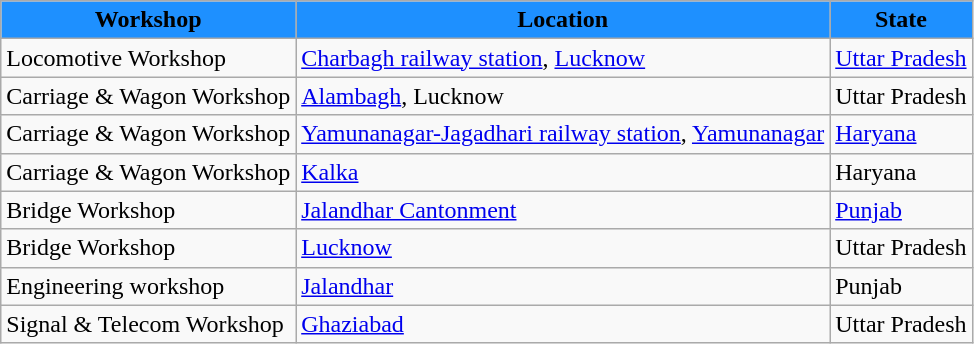<table class="wikitable">
<tr>
<th style="background:#1e90ff;">Workshop</th>
<th style="background:#1e90ff;">Location</th>
<th style="background:#1e90ff;">State</th>
</tr>
<tr>
<td>Locomotive Workshop</td>
<td><a href='#'>Charbagh railway station</a>, <a href='#'>Lucknow</a></td>
<td><a href='#'>Uttar Pradesh</a></td>
</tr>
<tr>
<td>Carriage & Wagon Workshop</td>
<td><a href='#'>Alambagh</a>, Lucknow</td>
<td>Uttar Pradesh</td>
</tr>
<tr>
<td>Carriage & Wagon Workshop</td>
<td><a href='#'>Yamunanagar-Jagadhari railway station</a>, <a href='#'>Yamunanagar</a></td>
<td><a href='#'>Haryana</a></td>
</tr>
<tr>
<td>Carriage & Wagon Workshop</td>
<td><a href='#'>Kalka</a></td>
<td>Haryana</td>
</tr>
<tr>
<td>Bridge Workshop</td>
<td><a href='#'>Jalandhar Cantonment</a></td>
<td><a href='#'>Punjab</a></td>
</tr>
<tr>
<td>Bridge Workshop</td>
<td><a href='#'>Lucknow</a></td>
<td>Uttar Pradesh</td>
</tr>
<tr>
<td>Engineering workshop</td>
<td><a href='#'>Jalandhar</a></td>
<td Punjab (India)>Punjab</td>
</tr>
<tr>
<td>Signal & Telecom Workshop</td>
<td><a href='#'>Ghaziabad</a></td>
<td>Uttar Pradesh</td>
</tr>
</table>
